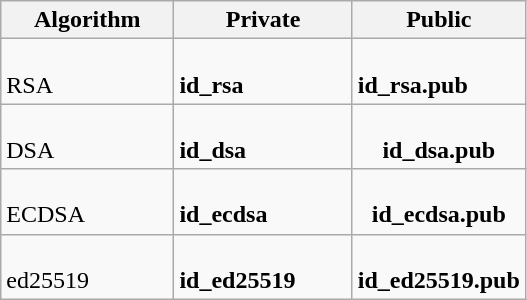<table class="wikitable center">
<tr>
<th scope=col>Algorithm</th>
<th scope=col>Private</th>
<th scope=col>Public</th>
</tr>
<tr>
<td style="width:33%;"><br>RSA</td>
<td style="width:34%;"><br><strong>id_rsa</strong></td>
<td style="width:33%;"><br><strong>id_rsa.pub</strong></td>
</tr>
<tr>
<td style="width:33%;"><br>DSA</td>
<td style="width:34%;"><br><strong>id_dsa</strong></td>
<td style="text-align:center;"><br><strong>id_dsa.pub</strong></td>
</tr>
<tr>
<td style="width:33%;"><br>ECDSA</td>
<td style="width:34%;"><br><strong>id_ecdsa</strong></td>
<td style="text-align:center;"><br><strong>id_ecdsa.pub</strong></td>
</tr>
<tr>
<td style="width:33%;"><br>ed25519</td>
<td style="width:34%;"><br><strong>id_ed25519</strong></td>
<td style="text-align:center;"><br><strong>id_ed25519.pub</strong></td>
</tr>
</table>
